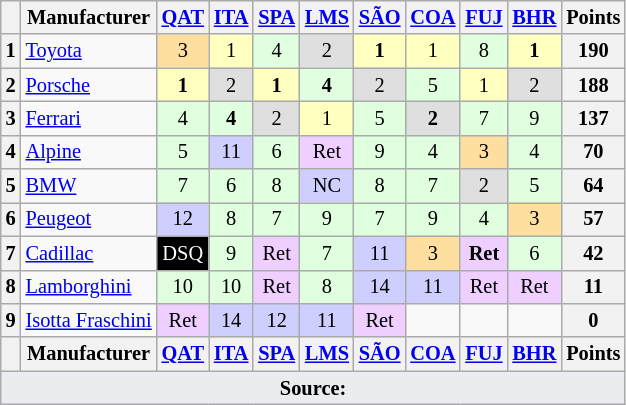<table class="wikitable" style="font-size:85%; text-align:center;">
<tr>
<th></th>
<th>Manufacturer</th>
<th><a href='#'>QAT</a><br></th>
<th><a href='#'>ITA</a><br></th>
<th><a href='#'>SPA</a><br></th>
<th><a href='#'>LMS</a><br></th>
<th><a href='#'>SÃO</a><br></th>
<th><a href='#'>COA</a><br></th>
<th><a href='#'>FUJ</a><br></th>
<th><a href='#'>BHR</a><br></th>
<th>Points</th>
</tr>
<tr>
<th>1</th>
<td align="left"> <a href='#'>Toyota</a></td>
<td style="background:#ffdf9f;">3</td>
<td style="background:#ffffbf;">1</td>
<td style="background:#dfffdf;">4</td>
<td style="background:#dfdfdf;">2</td>
<td style="background:#ffffbf;"><strong>1</strong></td>
<td style="background:#ffffbf;">1</td>
<td style="background:#dfffdf;">8</td>
<td style="background:#ffffbf;"><strong>1</strong></td>
<th>190</th>
</tr>
<tr>
<th>2</th>
<td align="left"> <a href='#'>Porsche</a></td>
<td style="background:#ffffbf;"><strong>1</strong></td>
<td style="background:#dfdfdf;">2</td>
<td style="background:#ffffbf;"><strong>1</strong></td>
<td style="background:#dfffdf;"><strong>4</strong></td>
<td style="background:#dfdfdf;">2</td>
<td style="background:#dfffdf;">5</td>
<td style="background:#ffffbf;">1</td>
<td style="background:#dfdfdf;">2</td>
<th>188</th>
</tr>
<tr>
<th>3</th>
<td align="left"> <a href='#'>Ferrari</a></td>
<td style="background:#dfffdf;">4</td>
<td style="background:#dfffdf;"><strong>4</strong></td>
<td style="background:#dfdfdf;">2</td>
<td style="background:#ffffbf;">1</td>
<td style="background:#dfffdf;">5</td>
<td style="background:#dfdfdf;"><strong>2</strong></td>
<td style="background:#dfffdf;">7</td>
<td style="background:#dfffdf;">9</td>
<th>137</th>
</tr>
<tr>
<th>4</th>
<td align="left"> <a href='#'>Alpine</a></td>
<td style="background:#dfffdf;">5</td>
<td style="background:#cfcfff;">11</td>
<td style="background:#dfffdf;">6</td>
<td style="background:#efcfff;">Ret</td>
<td style="background:#dfffdf;">9</td>
<td style="background:#dfffdf;">4</td>
<td style="background:#ffdf9f;">3</td>
<td style="background:#dfffdf;">4</td>
<th>70</th>
</tr>
<tr>
<th>5</th>
<td align="left"> <a href='#'>BMW</a></td>
<td style="background:#dfffdf;">7</td>
<td style="background:#dfffdf;">6</td>
<td style="background:#dfffdf;">8</td>
<td style="background:#cfcfff;">NC</td>
<td style="background:#dfffdf;">8</td>
<td style="background:#dfffdf;">7</td>
<td style="background:#dfdfdf;">2</td>
<td style="background:#dfffdf;">5</td>
<th>64</th>
</tr>
<tr>
<th>6</th>
<td align="left"> <a href='#'>Peugeot</a></td>
<td style="background:#cfcfff;">12</td>
<td style="background:#dfffdf;">8</td>
<td style="background:#dfffdf;">7</td>
<td style="background:#dfffdf;">9</td>
<td style="background:#dfffdf;">7</td>
<td style="background:#dfffdf;">9</td>
<td style="background:#dfffdf;">4</td>
<td style="background:#ffdf9f;">3</td>
<th>57</th>
</tr>
<tr>
<th>7</th>
<td align="left"> <a href='#'>Cadillac</a></td>
<td style="background:#000000; color:white">DSQ</td>
<td style="background:#dfffdf;">9</td>
<td style="background:#efcfff;">Ret</td>
<td style="background:#dfffdf;">7</td>
<td style="background:#cfcfff;">11</td>
<td style="background:#ffdf9f;">3</td>
<td style="background:#efcfff;"><strong>Ret</strong></td>
<td style="background:#dfffdf;">6</td>
<th>42</th>
</tr>
<tr>
<th>8</th>
<td align="left"> <a href='#'>Lamborghini</a></td>
<td style="background:#dfffdf;">10</td>
<td style="background:#dfffdf;">10</td>
<td style="background:#efcfff;">Ret</td>
<td style="background:#dfffdf;">8</td>
<td style="background:#cfcfff;">14</td>
<td style="background:#cfcfff;">11</td>
<td style="background:#efcfff;">Ret</td>
<td style="background:#efcfff;">Ret</td>
<th>11</th>
</tr>
<tr>
<th>9</th>
<td align="left" nowrap> <a href='#'>Isotta Fraschini</a></td>
<td style="background:#efcfff;">Ret</td>
<td style="background:#cfcfff;">14</td>
<td style="background:#cfcfff;">12</td>
<td style="background:#cfcfff;">11</td>
<td style="background:#efcfff;">Ret</td>
<td style="background:#;"></td>
<td style="background:#;"></td>
<td style="background:#;"></td>
<th>0</th>
</tr>
<tr>
<th></th>
<th>Manufacturer</th>
<th><a href='#'>QAT</a><br></th>
<th><a href='#'>ITA</a><br></th>
<th><a href='#'>SPA</a><br></th>
<th><a href='#'>LMS</a><br></th>
<th><a href='#'>SÃO</a><br></th>
<th><a href='#'>COA</a><br></th>
<th><a href='#'>FUJ</a><br></th>
<th><a href='#'>BHR</a><br></th>
<th>Points</th>
</tr>
<tr class="sortbottom">
<td colspan="11" style="background-color:#EAECF0;text-align:center"><strong>Source:</strong></td>
</tr>
</table>
